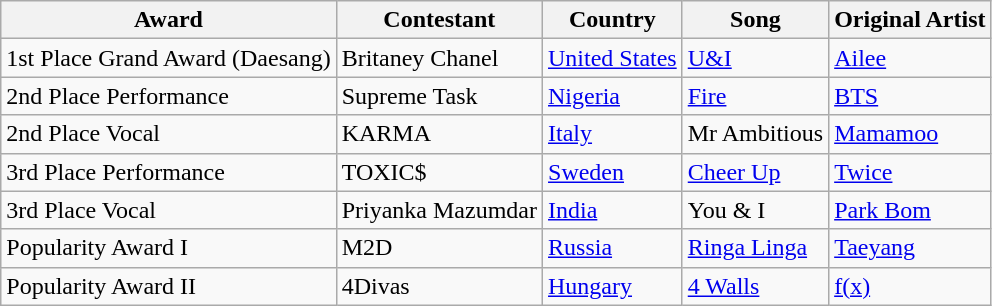<table class="wikitable sortable">
<tr>
<th>Award</th>
<th>Contestant</th>
<th>Country</th>
<th>Song</th>
<th>Original Artist</th>
</tr>
<tr>
<td>1st Place Grand Award (Daesang)</td>
<td>Britaney Chanel</td>
<td><a href='#'>United States</a></td>
<td><a href='#'>U&I</a></td>
<td><a href='#'>Ailee</a></td>
</tr>
<tr>
<td>2nd Place Performance</td>
<td>Supreme Task</td>
<td><a href='#'>Nigeria</a></td>
<td><a href='#'>Fire</a></td>
<td><a href='#'>BTS</a></td>
</tr>
<tr>
<td>2nd Place Vocal</td>
<td>KARMA</td>
<td><a href='#'>Italy</a></td>
<td>Mr Ambitious</td>
<td><a href='#'>Mamamoo</a></td>
</tr>
<tr>
<td>3rd Place Performance</td>
<td>TOXIC$</td>
<td><a href='#'>Sweden</a></td>
<td><a href='#'>Cheer Up</a></td>
<td><a href='#'>Twice</a></td>
</tr>
<tr>
<td>3rd Place Vocal</td>
<td>Priyanka Mazumdar</td>
<td><a href='#'>India</a></td>
<td>You & I</td>
<td><a href='#'>Park Bom</a></td>
</tr>
<tr>
<td>Popularity Award I</td>
<td>M2D</td>
<td><a href='#'>Russia</a></td>
<td><a href='#'>Ringa Linga</a></td>
<td><a href='#'>Taeyang</a></td>
</tr>
<tr>
<td>Popularity Award II</td>
<td>4Divas</td>
<td><a href='#'>Hungary</a></td>
<td><a href='#'>4 Walls</a></td>
<td><a href='#'>f(x)</a></td>
</tr>
</table>
